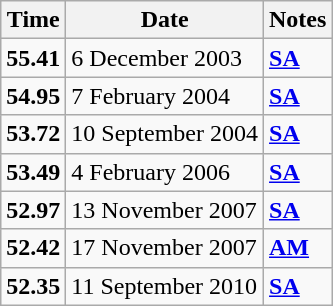<table class="wikitable">
<tr>
<th>Time</th>
<th>Date</th>
<th>Notes</th>
</tr>
<tr>
<td><strong>55.41</strong></td>
<td>6 December 2003</td>
<td><strong><a href='#'>SA</a></strong></td>
</tr>
<tr>
<td><strong>54.95</strong></td>
<td>7 February 2004</td>
<td><strong><a href='#'>SA</a></strong></td>
</tr>
<tr>
<td><strong>53.72</strong></td>
<td>10 September 2004</td>
<td><strong><a href='#'>SA</a></strong></td>
</tr>
<tr>
<td><strong>53.49</strong></td>
<td>4 February 2006</td>
<td><strong><a href='#'>SA</a></strong></td>
</tr>
<tr>
<td><strong>52.97</strong></td>
<td>13 November 2007</td>
<td><strong><a href='#'>SA</a></strong></td>
</tr>
<tr>
<td><strong>52.42</strong></td>
<td>17 November 2007</td>
<td><strong><a href='#'>AM</a></strong></td>
</tr>
<tr>
<td><strong>52.35</strong></td>
<td>11 September 2010</td>
<td><strong><a href='#'>SA</a></strong></td>
</tr>
</table>
